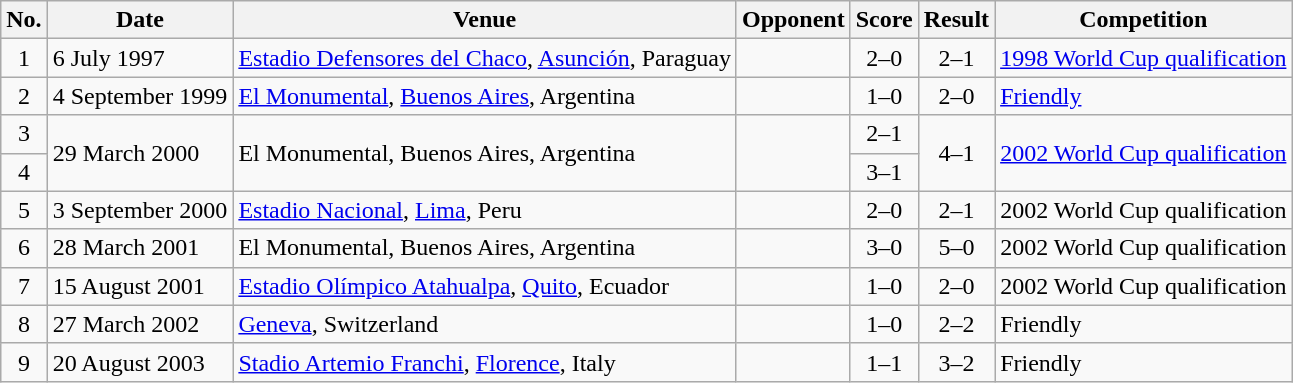<table class="wikitable sortable">
<tr>
<th scope="col">No.</th>
<th scope="col">Date</th>
<th scope="col">Venue</th>
<th scope="col">Opponent</th>
<th scope="col">Score</th>
<th scope="col">Result</th>
<th scope="col">Competition</th>
</tr>
<tr>
<td align="center">1</td>
<td>6 July 1997</td>
<td><a href='#'>Estadio Defensores del Chaco</a>, <a href='#'>Asunción</a>, Paraguay</td>
<td></td>
<td align="center">2–0</td>
<td align="center">2–1</td>
<td><a href='#'>1998 World Cup qualification</a></td>
</tr>
<tr>
<td align="center">2</td>
<td>4 September 1999</td>
<td><a href='#'>El Monumental</a>, <a href='#'>Buenos Aires</a>, Argentina</td>
<td></td>
<td align="center">1–0</td>
<td align="center">2–0</td>
<td><a href='#'>Friendly</a></td>
</tr>
<tr>
<td align="center">3</td>
<td rowspan="2">29 March 2000</td>
<td rowspan="2">El Monumental, Buenos Aires, Argentina </td>
<td rowspan="2"></td>
<td align="center">2–1</td>
<td rowspan="2" style="text-align:center">4–1</td>
<td rowspan="2"><a href='#'>2002 World Cup qualification</a></td>
</tr>
<tr>
<td align="center">4</td>
<td align="center">3–1</td>
</tr>
<tr>
<td align="center">5</td>
<td>3 September 2000</td>
<td><a href='#'>Estadio Nacional</a>, <a href='#'>Lima</a>, Peru</td>
<td></td>
<td align="center">2–0</td>
<td align="center">2–1</td>
<td>2002 World Cup qualification</td>
</tr>
<tr>
<td align="center">6</td>
<td>28 March 2001</td>
<td>El Monumental, Buenos Aires, Argentina</td>
<td></td>
<td align="center">3–0</td>
<td align="center">5–0</td>
<td>2002 World Cup qualification</td>
</tr>
<tr>
<td align="center">7</td>
<td>15 August 2001</td>
<td><a href='#'>Estadio Olímpico Atahualpa</a>, <a href='#'>Quito</a>, Ecuador</td>
<td></td>
<td align="center">1–0</td>
<td align="center">2–0</td>
<td>2002 World Cup qualification</td>
</tr>
<tr>
<td align="center">8</td>
<td>27 March 2002</td>
<td><a href='#'>Geneva</a>, Switzerland</td>
<td></td>
<td align="center">1–0</td>
<td align="center">2–2</td>
<td>Friendly</td>
</tr>
<tr>
<td align="center">9</td>
<td>20 August 2003</td>
<td><a href='#'>Stadio Artemio Franchi</a>, <a href='#'>Florence</a>, Italy</td>
<td></td>
<td align="center">1–1</td>
<td align="center">3–2</td>
<td>Friendly</td>
</tr>
</table>
